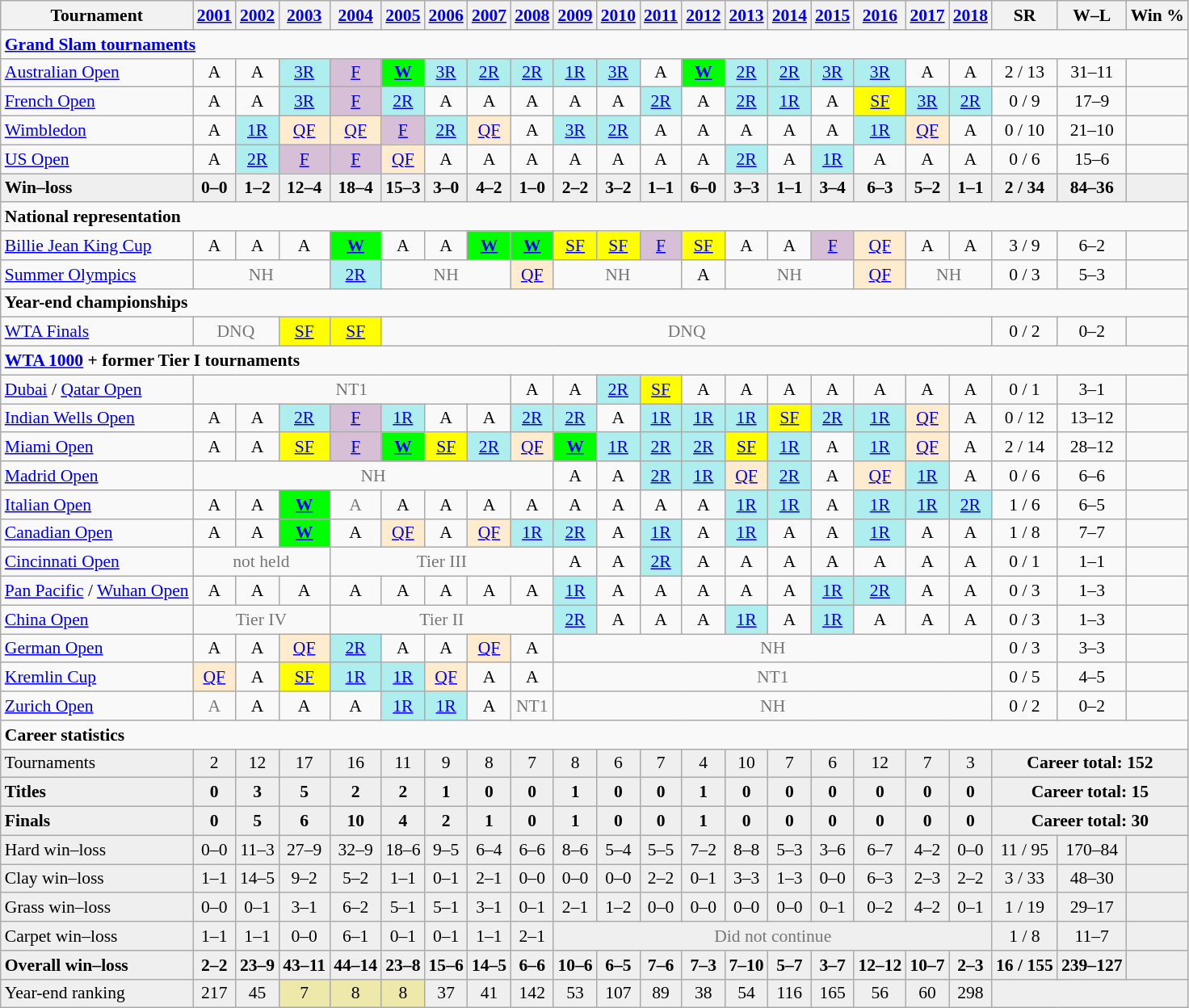<table class=wikitable nowrap style="text-align:center; font-size:90%">
<tr>
<th>Tournament</th>
<th><a href='#'>2001</a></th>
<th><a href='#'>2002</a></th>
<th><a href='#'>2003</a></th>
<th><a href='#'>2004</a></th>
<th><a href='#'>2005</a></th>
<th><a href='#'>2006</a></th>
<th><a href='#'>2007</a></th>
<th><a href='#'>2008</a></th>
<th><a href='#'>2009</a></th>
<th><a href='#'>2010</a></th>
<th><a href='#'>2011</a></th>
<th><a href='#'>2012</a></th>
<th><a href='#'>2013</a></th>
<th><a href='#'>2014</a></th>
<th><a href='#'>2015</a></th>
<th><a href='#'>2016</a></th>
<th><a href='#'>2017</a></th>
<th><a href='#'>2018</a></th>
<th>SR</th>
<th>W–L</th>
<th>Win %</th>
</tr>
<tr>
<td colspan="22" align="left"><strong><a href='#'>Grand Slam tournaments</a></strong></td>
</tr>
<tr>
<td align=left><a href='#'>Australian Open</a></td>
<td>A</td>
<td>A</td>
<td bgcolor=afeeee><a href='#'>3R</a></td>
<td bgcolor=thistle><a href='#'>F</a></td>
<td bgcolor=lime><strong><a href='#'>W</a></strong></td>
<td bgcolor=afeeee><a href='#'>3R</a></td>
<td bgcolor=afeeee><a href='#'>2R</a></td>
<td bgcolor=afeeee><a href='#'>2R</a></td>
<td bgcolor=afeeee><a href='#'>1R</a></td>
<td bgcolor=afeeee><a href='#'>3R</a></td>
<td>A</td>
<td bgcolor=lime><strong><a href='#'>W</a></strong></td>
<td bgcolor=afeeee><a href='#'>2R</a></td>
<td bgcolor=afeeee><a href='#'>2R</a></td>
<td bgcolor=afeeee><a href='#'>3R</a></td>
<td bgcolor=afeeee><a href='#'>3R</a></td>
<td>A</td>
<td>A</td>
<td>2 / 13</td>
<td>31–11</td>
<td></td>
</tr>
<tr>
<td align=left><a href='#'>French Open</a></td>
<td>A</td>
<td>A</td>
<td bgcolor=afeeee><a href='#'>3R</a></td>
<td bgcolor=thistle><a href='#'>F</a></td>
<td bgcolor=afeeee><a href='#'>2R</a></td>
<td>A</td>
<td>A</td>
<td>A</td>
<td>A</td>
<td>A</td>
<td bgcolor=afeeee><a href='#'>2R</a></td>
<td>A</td>
<td bgcolor=afeeee><a href='#'>2R</a></td>
<td bgcolor=afeeee><a href='#'>1R</a></td>
<td>A</td>
<td bgcolor=yellow><a href='#'>SF</a></td>
<td bgcolor=afeeee><a href='#'>3R</a></td>
<td bgcolor=afeeee><a href='#'>2R</a></td>
<td>0 / 9</td>
<td>17–9</td>
<td></td>
</tr>
<tr>
<td align=left><a href='#'>Wimbledon</a></td>
<td>A</td>
<td bgcolor=afeeee><a href='#'>1R</a></td>
<td bgcolor=ffebcd><a href='#'>QF</a></td>
<td bgcolor=ffebcd><a href='#'>QF</a></td>
<td bgcolor=thistle><a href='#'>F</a></td>
<td bgcolor=afeeee><a href='#'>2R</a></td>
<td bgcolor=ffebcd><a href='#'>QF</a></td>
<td>A</td>
<td bgcolor=afeeee><a href='#'>3R</a></td>
<td bgcolor=afeeee><a href='#'>2R</a></td>
<td>A</td>
<td>A</td>
<td>A</td>
<td>A</td>
<td>A</td>
<td bgcolor=afeeee><a href='#'>1R</a></td>
<td bgcolor=ffebcd><a href='#'>QF</a></td>
<td>A</td>
<td>0 / 10</td>
<td>21–10</td>
<td></td>
</tr>
<tr>
<td align=left><a href='#'>US Open</a></td>
<td>A</td>
<td bgcolor=afeeee><a href='#'>2R</a></td>
<td bgcolor=thistle><a href='#'>F</a></td>
<td bgcolor=thistle><a href='#'>F</a></td>
<td bgcolor=ffebcd><a href='#'>QF</a></td>
<td>A</td>
<td>A</td>
<td>A</td>
<td>A</td>
<td>A</td>
<td>A</td>
<td>A</td>
<td bgcolor=afeeee><a href='#'>2R</a></td>
<td>A</td>
<td bgcolor=afeeee><a href='#'>1R</a></td>
<td>A</td>
<td>A</td>
<td>A</td>
<td>0 / 6</td>
<td>15–6</td>
<td></td>
</tr>
<tr style=background:#efefef;font-weight:bold>
<td align=left>Win–loss</td>
<td>0–0</td>
<td>1–2</td>
<td>12–4</td>
<td>18–4</td>
<td>15–3</td>
<td>3–0</td>
<td>4–2</td>
<td>1–0</td>
<td>2–2</td>
<td>3–2</td>
<td>1–1</td>
<td>6–0</td>
<td>3–3</td>
<td>1–1</td>
<td>3–4</td>
<td>6–3</td>
<td>5–2</td>
<td>1–1</td>
<td>2 / 34</td>
<td>84–36</td>
<td></td>
</tr>
<tr>
<td colspan="22" align="left"><strong>National representation</strong></td>
</tr>
<tr>
<td align=left><a href='#'>Billie Jean King Cup</a></td>
<td>A</td>
<td>A</td>
<td>A</td>
<td bgcolor=lime><a href='#'><strong>W</strong></a></td>
<td>A</td>
<td>A</td>
<td bgcolor=lime><a href='#'><strong>W</strong></a></td>
<td bgcolor=lime><a href='#'><strong>W</strong></a></td>
<td bgcolor=yellow><a href='#'>SF</a></td>
<td bgcolor=yellow><a href='#'>SF</a></td>
<td bgcolor=thistle><a href='#'>F</a></td>
<td bgcolor=yellow><a href='#'>SF</a></td>
<td>A</td>
<td>A</td>
<td bgcolor=thistle><a href='#'>F</a></td>
<td bgcolor=ffebcd><a href='#'>QF</a></td>
<td>A</td>
<td>A</td>
<td>3 / 9</td>
<td>6–2</td>
<td></td>
</tr>
<tr>
<td align=left><a href='#'>Summer Olympics</a></td>
<td colspan=3 style=color:#767676>NH</td>
<td bgcolor=afeeee><a href='#'>2R</a></td>
<td colspan=3 style=color:#767676>NH</td>
<td bgcolor=ffebcd><a href='#'>QF</a></td>
<td colspan=3 style=color:#767676>NH</td>
<td>A</td>
<td colspan=3 style=color:#767676>NH</td>
<td bgcolor=ffebcd><a href='#'>QF</a></td>
<td colspan="2" style="color:#767676">NH</td>
<td>0 / 3</td>
<td>5–3</td>
<td></td>
</tr>
<tr>
<td colspan="22" align="left"><strong>Year-end championships</strong></td>
</tr>
<tr>
<td align=left><a href='#'>WTA Finals</a></td>
<td colspan=2 style=color:#767676>DNQ</td>
<td bgcolor=yellow><a href='#'>SF</a></td>
<td bgcolor=yellow><a href='#'>SF</a></td>
<td colspan="14" style=color:#767676>DNQ</td>
<td>0 / 2</td>
<td>0–2</td>
<td></td>
</tr>
<tr>
<td colspan="22" align="left"><strong><a href='#'>WTA 1000</a> + former Tier I tournaments</strong></td>
</tr>
<tr>
<td align=left><a href='#'>Dubai</a> / <a href='#'>Qatar Open</a></td>
<td colspan=7 style=color:#767676>NT1</td>
<td>A</td>
<td>A</td>
<td bgcolor=afeeee><a href='#'>2R</a></td>
<td bgcolor=yellow><a href='#'>SF</a></td>
<td>A</td>
<td>A</td>
<td>A</td>
<td>A</td>
<td>A</td>
<td>A</td>
<td>A</td>
<td>0 / 1</td>
<td>3–1</td>
<td></td>
</tr>
<tr>
<td align=left><a href='#'>Indian Wells Open</a></td>
<td>A</td>
<td>A</td>
<td bgcolor=afeeee><a href='#'>2R</a></td>
<td bgcolor=thistle><a href='#'>F</a></td>
<td bgcolor=afeeee><a href='#'>1R</a></td>
<td>A</td>
<td>A</td>
<td bgcolor=afeeee><a href='#'>2R</a></td>
<td bgcolor=afeeee><a href='#'>2R</a></td>
<td>A</td>
<td bgcolor=afeeee><a href='#'>1R</a></td>
<td bgcolor=afeeee><a href='#'>1R</a></td>
<td bgcolor=afeeee><a href='#'>1R</a></td>
<td bgcolor=yellow><a href='#'>SF</a></td>
<td bgcolor=afeeee><a href='#'>2R</a></td>
<td bgcolor=afeeee><a href='#'>1R</a></td>
<td bgcolor=ffebcd><a href='#'>QF</a></td>
<td>A</td>
<td>0 / 12</td>
<td>13–12</td>
<td></td>
</tr>
<tr>
<td align=left><a href='#'>Miami Open</a></td>
<td>A</td>
<td>A</td>
<td bgcolor=yellow><a href='#'>SF</a></td>
<td bgcolor=thistle><a href='#'>F</a></td>
<td bgcolor=lime><strong><a href='#'>W</a></strong></td>
<td bgcolor=yellow><a href='#'>SF</a></td>
<td bgcolor=afeeee><a href='#'>2R</a></td>
<td bgcolor=ffebcd><a href='#'>QF</a></td>
<td bgcolor=lime><strong><a href='#'>W</a></strong></td>
<td bgcolor=afeeee><a href='#'>1R</a></td>
<td bgcolor=afeeee><a href='#'>2R</a></td>
<td bgcolor=afeeee><a href='#'>2R</a></td>
<td bgcolor=yellow><a href='#'>SF</a></td>
<td bgcolor=afeeee><a href='#'>1R</a></td>
<td>A</td>
<td bgcolor=afeeee><a href='#'>1R</a></td>
<td bgcolor=ffebcd><a href='#'>QF</a></td>
<td>A</td>
<td>2 / 14</td>
<td>28–12</td>
<td></td>
</tr>
<tr>
<td align=left><a href='#'>Madrid Open</a></td>
<td colspan=8 style=color:#767676>NH</td>
<td>A</td>
<td>A</td>
<td bgcolor=afeeee><a href='#'>2R</a></td>
<td bgcolor=afeeee><a href='#'>1R</a></td>
<td bgcolor=ffebcd><a href='#'>QF</a></td>
<td bgcolor=afeeee><a href='#'>2R</a></td>
<td>A</td>
<td bgcolor=ffebcd><a href='#'>QF</a></td>
<td bgcolor=afeeee><a href='#'>1R</a></td>
<td>A</td>
<td>0 / 6</td>
<td>6–6</td>
<td></td>
</tr>
<tr>
<td align=left><a href='#'>Italian Open</a></td>
<td>A</td>
<td>A</td>
<td bgcolor=lime><strong><a href='#'>W</a></strong></td>
<td style="color:#767676">A</td>
<td>A</td>
<td>A</td>
<td>A</td>
<td>A</td>
<td>A</td>
<td>A</td>
<td>A</td>
<td>A</td>
<td bgcolor=afeeee><a href='#'>1R</a></td>
<td bgcolor=afeeee><a href='#'>1R</a></td>
<td>A</td>
<td bgcolor=afeeee><a href='#'>1R</a></td>
<td bgcolor=afeeee><a href='#'>1R</a></td>
<td bgcolor=afeeee><a href='#'>2R</a></td>
<td>1 / 6</td>
<td>6–5</td>
<td></td>
</tr>
<tr>
<td align=left><a href='#'>Canadian Open</a></td>
<td>A</td>
<td>A</td>
<td bgcolor=lime><strong><a href='#'>W</a></strong></td>
<td>A</td>
<td bgcolor=ffebcd><a href='#'>QF</a></td>
<td>A</td>
<td bgcolor=ffebcd><a href='#'>QF</a></td>
<td bgcolor=afeeee><a href='#'>1R</a></td>
<td bgcolor=afeeee><a href='#'>2R</a></td>
<td>A</td>
<td bgcolor=afeeee><a href='#'>1R</a></td>
<td>A</td>
<td bgcolor=afeeee><a href='#'>1R</a></td>
<td>A</td>
<td>A</td>
<td bgcolor=afeeee><a href='#'>1R</a></td>
<td>A</td>
<td>A</td>
<td>1 / 8</td>
<td>7–7</td>
<td></td>
</tr>
<tr>
<td align=left><a href='#'>Cincinnati Open</a></td>
<td colspan=3 style=color:#767676>not held</td>
<td colspan=5 style=color:#767676>Tier III</td>
<td>A</td>
<td>A</td>
<td bgcolor=afeeee><a href='#'>2R</a></td>
<td>A</td>
<td>A</td>
<td>A</td>
<td>A</td>
<td>A</td>
<td>A</td>
<td>A</td>
<td>0 / 1</td>
<td>1–1</td>
<td></td>
</tr>
<tr>
<td align=left><a href='#'>Pan Pacific</a> / <a href='#'>Wuhan Open</a></td>
<td>A</td>
<td>A</td>
<td>A</td>
<td>A</td>
<td>A</td>
<td>A</td>
<td>A</td>
<td>A</td>
<td bgcolor=afeeee><a href='#'>1R</a></td>
<td>A</td>
<td>A</td>
<td>A</td>
<td>A</td>
<td>A</td>
<td bgcolor=afeeee><a href='#'>1R</a></td>
<td bgcolor=afeeee><a href='#'>2R</a></td>
<td>A</td>
<td>A</td>
<td>0 / 3</td>
<td>1–3</td>
<td></td>
</tr>
<tr>
<td align=left><a href='#'>China Open</a></td>
<td colspan=3 style=color:#767676>Tier IV</td>
<td colspan=5 style=color:#767676>Tier II</td>
<td bgcolor=afeeee><a href='#'>2R</a></td>
<td>A</td>
<td>A</td>
<td>A</td>
<td bgcolor=afeeee><a href='#'>1R</a></td>
<td>A</td>
<td bgcolor=afeeee><a href='#'>1R</a></td>
<td>A</td>
<td>A</td>
<td>A</td>
<td>0 / 3</td>
<td>1–3</td>
<td></td>
</tr>
<tr>
<td align="left"><a href='#'>German Open</a></td>
<td>A</td>
<td>A</td>
<td bgcolor="ffebcd"><a href='#'>QF</a></td>
<td bgcolor="afeeee"><a href='#'>2R</a></td>
<td>A</td>
<td>A</td>
<td bgcolor="ffebcd"><a href='#'>QF</a></td>
<td>A</td>
<td colspan="10" style="color:#767676">NH</td>
<td>0 / 3</td>
<td>3–3</td>
<td></td>
</tr>
<tr>
<td align="left"><a href='#'>Kremlin Cup</a></td>
<td bgcolor="ffebcd"><a href='#'>QF</a></td>
<td>A</td>
<td bgcolor="yellow"><a href='#'>SF</a></td>
<td bgcolor="afeeee"><a href='#'>1R</a></td>
<td bgcolor="afeeee"><a href='#'>1R</a></td>
<td bgcolor="ffebcd"><a href='#'>QF</a></td>
<td>A</td>
<td>A</td>
<td colspan="10" style="color:#767676">NT1</td>
<td>0 / 5</td>
<td>4–5</td>
<td></td>
</tr>
<tr>
<td align="left"><a href='#'>Zurich Open</a></td>
<td style="color:#767676">A</td>
<td>A</td>
<td>A</td>
<td>A</td>
<td bgcolor="afeeee"><a href='#'>1R</a></td>
<td bgcolor="afeeee"><a href='#'>1R</a></td>
<td>A</td>
<td style="color:#767676">NT1</td>
<td colspan="10" style="color:#767676">NH</td>
<td>0 / 2</td>
<td>0–2</td>
<td></td>
</tr>
<tr>
<td colspan="22" align="left"><strong>Career statistics</strong></td>
</tr>
<tr style="background:#efefef">
<td style="text-align:left">Tournaments</td>
<td>2</td>
<td>12</td>
<td>17</td>
<td>16</td>
<td>11</td>
<td>9</td>
<td>8</td>
<td>7</td>
<td>8</td>
<td>6</td>
<td>7</td>
<td>4</td>
<td>10</td>
<td>7</td>
<td>6</td>
<td>12</td>
<td>7</td>
<td>3</td>
<td colspan="3"><strong>Career total: 152</strong></td>
</tr>
<tr style="background:#efefef;font-weight:bold">
<td style="text-align:left">Titles</td>
<td>0</td>
<td>3</td>
<td>5</td>
<td>2</td>
<td>2</td>
<td>1</td>
<td>0</td>
<td>0</td>
<td>1</td>
<td>0</td>
<td>0</td>
<td>1</td>
<td>0</td>
<td>0</td>
<td>0</td>
<td>0</td>
<td>0</td>
<td>0</td>
<td colspan="3">Career total: 15</td>
</tr>
<tr style="background:#efefef;font-weight:bold">
<td style="text-align:left">Finals</td>
<td>0</td>
<td>5</td>
<td>6</td>
<td>10</td>
<td>4</td>
<td>2</td>
<td>1</td>
<td>0</td>
<td>1</td>
<td>0</td>
<td>0</td>
<td>1</td>
<td>0</td>
<td>0</td>
<td>0</td>
<td>0</td>
<td>0</td>
<td>0</td>
<td colspan="3">Career total: 30</td>
</tr>
<tr style="background:#efefef">
<td align="left">Hard win–loss</td>
<td>0–0</td>
<td>11–3</td>
<td>27–9</td>
<td>32–9</td>
<td>18–6</td>
<td>9–5</td>
<td>6–4</td>
<td>6–6</td>
<td>8–6</td>
<td>5–4</td>
<td>5–5</td>
<td>7–2</td>
<td>8–8</td>
<td>5–3</td>
<td>3–6</td>
<td>6–7</td>
<td>4–2</td>
<td>0–0</td>
<td>11 / 95</td>
<td>170–84</td>
<td></td>
</tr>
<tr style="background:#efefef">
<td align="left">Clay win–loss</td>
<td>1–1</td>
<td>14–5</td>
<td>9–2</td>
<td>5–2</td>
<td>1–1</td>
<td>0–1</td>
<td>2–1</td>
<td>0–0</td>
<td>0–0</td>
<td>0–0</td>
<td>2–2</td>
<td>0–1</td>
<td>3–3</td>
<td>1–3</td>
<td>0–0</td>
<td>6–3</td>
<td>2–3</td>
<td>2–2</td>
<td>3 / 33</td>
<td>48–30</td>
<td></td>
</tr>
<tr style="background:#efefef">
<td align="left">Grass win–loss</td>
<td>0–0</td>
<td>0–1</td>
<td>3–1</td>
<td>6–2</td>
<td>5–1</td>
<td>5–1</td>
<td>3–1</td>
<td>0–1</td>
<td>2–1</td>
<td>1–2</td>
<td>0–0</td>
<td>0–0</td>
<td>0–0</td>
<td>0–0</td>
<td>0–1</td>
<td>0–2</td>
<td>4–2</td>
<td>0–1</td>
<td>1 / 19</td>
<td>29–17</td>
<td></td>
</tr>
<tr style="background:#efefef">
<td align="left">Carpet win–loss</td>
<td>1–1</td>
<td>1–1</td>
<td>0–0</td>
<td>6–1</td>
<td>0–1</td>
<td>0–1</td>
<td>1–1</td>
<td>2–1</td>
<td colspan="10" style="color:#767676">Did not continue</td>
<td>1 / 8</td>
<td>11–7</td>
<td></td>
</tr>
<tr style="background:#efefef;font-weight:bold">
<td style="text-align:left">Overall win–loss</td>
<td>2–2</td>
<td>23–9</td>
<td>43–11</td>
<td>44–14</td>
<td>23–8</td>
<td>15–6</td>
<td>14–5</td>
<td>6–6</td>
<td>10–6</td>
<td>6–5</td>
<td>7–6</td>
<td>7–3</td>
<td>7–10</td>
<td>5–7</td>
<td>3–7</td>
<td>12–12</td>
<td>10–7</td>
<td>2–3</td>
<td>16 / 155</td>
<td>239–127</td>
<td></td>
</tr>
<tr style="background:#efefef">
<td style="text-align:left">Year-end ranking</td>
<td>217</td>
<td>45</td>
<td bgcolor="EEE8AA">7</td>
<td bgcolor="EEE8AA">8</td>
<td bgcolor="EEE8AA">8</td>
<td>37</td>
<td>41</td>
<td>142</td>
<td>53</td>
<td>107</td>
<td>89</td>
<td>38</td>
<td>54</td>
<td>116</td>
<td>165</td>
<td>56</td>
<td>60</td>
<td>298</td>
<td colspan="3"></td>
</tr>
</table>
